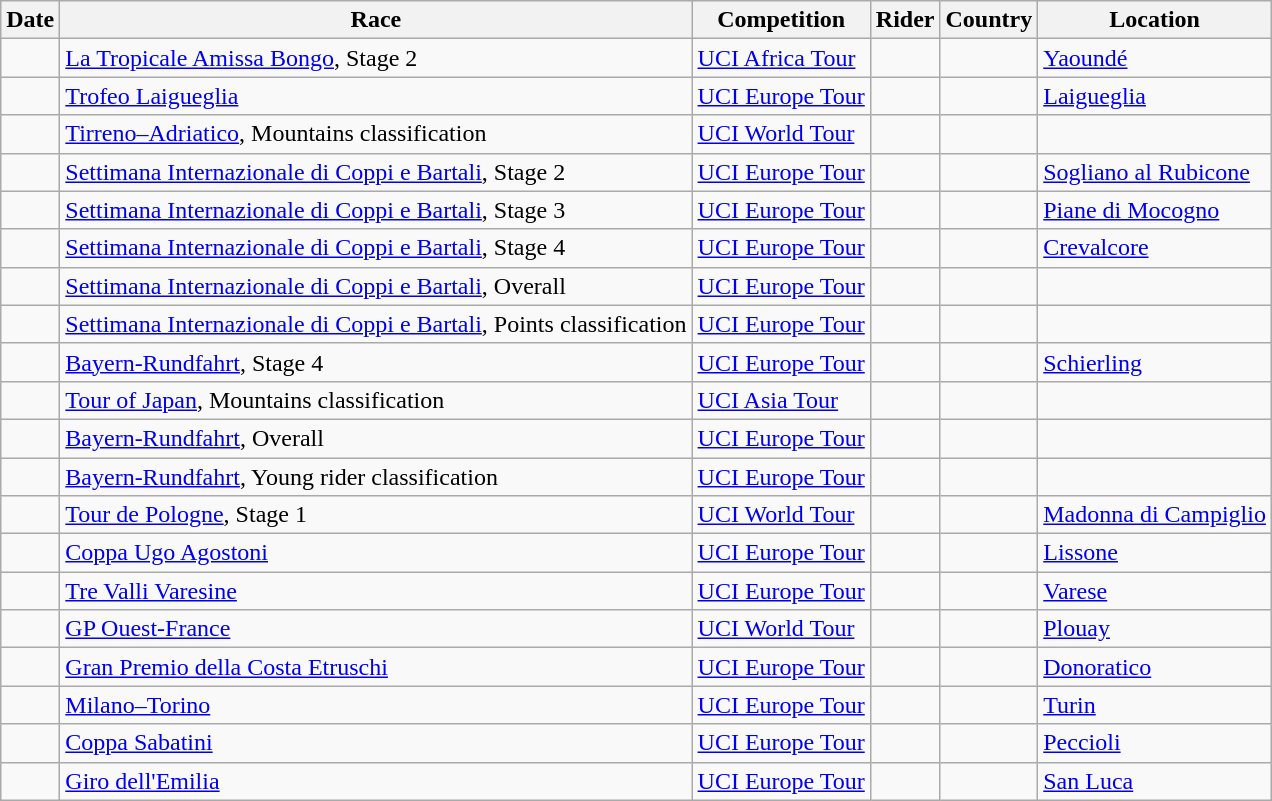<table class="wikitable sortable">
<tr>
<th>Date</th>
<th>Race</th>
<th>Competition</th>
<th>Rider</th>
<th>Country</th>
<th>Location</th>
</tr>
<tr>
<td></td>
<td><a href='#'>La Tropicale Amissa Bongo</a>, Stage 2</td>
<td><a href='#'>UCI Africa Tour</a></td>
<td></td>
<td></td>
<td><a href='#'>Yaoundé</a></td>
</tr>
<tr>
<td></td>
<td><a href='#'>Trofeo Laigueglia</a></td>
<td><a href='#'>UCI Europe Tour</a></td>
<td></td>
<td></td>
<td><a href='#'>Laigueglia</a></td>
</tr>
<tr>
<td></td>
<td><a href='#'>Tirreno–Adriatico</a>, Mountains classification</td>
<td><a href='#'>UCI World Tour</a></td>
<td></td>
<td></td>
<td></td>
</tr>
<tr>
<td></td>
<td><a href='#'>Settimana Internazionale di Coppi e Bartali</a>, Stage 2</td>
<td><a href='#'>UCI Europe Tour</a></td>
<td></td>
<td></td>
<td><a href='#'>Sogliano al Rubicone</a></td>
</tr>
<tr>
<td></td>
<td><a href='#'>Settimana Internazionale di Coppi e Bartali</a>, Stage 3</td>
<td><a href='#'>UCI Europe Tour</a></td>
<td></td>
<td></td>
<td><a href='#'>Piane di Mocogno</a></td>
</tr>
<tr>
<td></td>
<td><a href='#'>Settimana Internazionale di Coppi e Bartali</a>, Stage 4</td>
<td><a href='#'>UCI Europe Tour</a></td>
<td></td>
<td></td>
<td><a href='#'>Crevalcore</a></td>
</tr>
<tr>
<td></td>
<td><a href='#'>Settimana Internazionale di Coppi e Bartali</a>, Overall</td>
<td><a href='#'>UCI Europe Tour</a></td>
<td></td>
<td></td>
<td></td>
</tr>
<tr>
<td></td>
<td><a href='#'>Settimana Internazionale di Coppi e Bartali</a>, Points classification</td>
<td><a href='#'>UCI Europe Tour</a></td>
<td></td>
<td></td>
<td></td>
</tr>
<tr>
<td></td>
<td><a href='#'>Bayern-Rundfahrt</a>, Stage 4</td>
<td><a href='#'>UCI Europe Tour</a></td>
<td></td>
<td></td>
<td><a href='#'>Schierling</a></td>
</tr>
<tr>
<td></td>
<td><a href='#'>Tour of Japan</a>, Mountains classification</td>
<td><a href='#'>UCI Asia Tour</a></td>
<td></td>
<td></td>
<td></td>
</tr>
<tr>
<td></td>
<td><a href='#'>Bayern-Rundfahrt</a>, Overall</td>
<td><a href='#'>UCI Europe Tour</a></td>
<td></td>
<td></td>
<td></td>
</tr>
<tr>
<td></td>
<td><a href='#'>Bayern-Rundfahrt</a>, Young rider classification</td>
<td><a href='#'>UCI Europe Tour</a></td>
<td></td>
<td></td>
<td></td>
</tr>
<tr>
<td></td>
<td><a href='#'>Tour de Pologne</a>, Stage 1</td>
<td><a href='#'>UCI World Tour</a></td>
<td></td>
<td></td>
<td><a href='#'>Madonna di Campiglio</a></td>
</tr>
<tr>
<td></td>
<td><a href='#'>Coppa Ugo Agostoni</a></td>
<td><a href='#'>UCI Europe Tour</a></td>
<td></td>
<td></td>
<td><a href='#'>Lissone</a></td>
</tr>
<tr>
<td></td>
<td><a href='#'>Tre Valli Varesine</a></td>
<td><a href='#'>UCI Europe Tour</a></td>
<td></td>
<td></td>
<td><a href='#'>Varese</a></td>
</tr>
<tr>
<td></td>
<td><a href='#'>GP Ouest-France</a></td>
<td><a href='#'>UCI World Tour</a></td>
<td></td>
<td></td>
<td><a href='#'>Plouay</a></td>
</tr>
<tr>
<td></td>
<td><a href='#'>Gran Premio della Costa Etruschi</a></td>
<td><a href='#'>UCI Europe Tour</a></td>
<td></td>
<td></td>
<td><a href='#'>Donoratico</a></td>
</tr>
<tr>
<td></td>
<td><a href='#'>Milano–Torino</a></td>
<td><a href='#'>UCI Europe Tour</a></td>
<td></td>
<td></td>
<td><a href='#'>Turin</a></td>
</tr>
<tr>
<td></td>
<td><a href='#'>Coppa Sabatini</a></td>
<td><a href='#'>UCI Europe Tour</a></td>
<td></td>
<td></td>
<td><a href='#'>Peccioli</a></td>
</tr>
<tr>
<td></td>
<td><a href='#'>Giro dell'Emilia</a></td>
<td><a href='#'>UCI Europe Tour</a></td>
<td></td>
<td></td>
<td><a href='#'>San Luca</a></td>
</tr>
</table>
